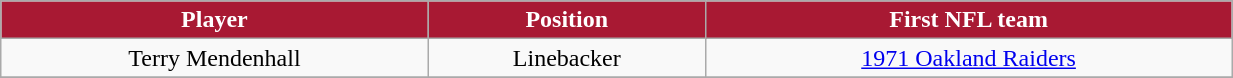<table class="wikitable" width="65%">
<tr>
<th style="background:#A81933;color:#FFFFFF;">Player</th>
<th style="background:#A81933;color:#FFFFFF;">Position</th>
<th style="background:#A81933;color:#FFFFFF;">First NFL team</th>
</tr>
<tr align="center" bgcolor="">
<td>Terry Mendenhall</td>
<td>Linebacker</td>
<td><a href='#'>1971 Oakland Raiders</a></td>
</tr>
<tr align="center" bgcolor="">
</tr>
</table>
